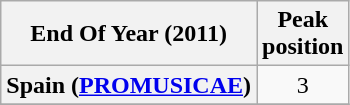<table class="wikitable sortable">
<tr>
<th scope="col">End Of Year (2011)</th>
<th scope="col">Peak<br>position</th>
</tr>
<tr>
<th scope="row">Spain (<a href='#'>PROMUSICAE</a>)</th>
<td style="text-align:center;">3</td>
</tr>
<tr>
</tr>
</table>
